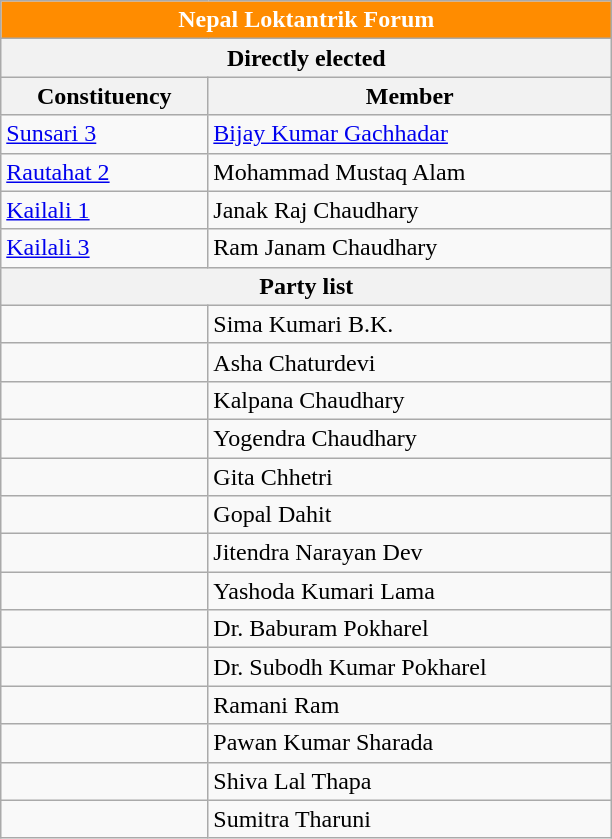<table class="wikitable mw-collapsible mw-collapsed" role="presentation">
<tr>
<th colspan="2" style="width: 300pt; background:darkorange; color: white;">Nepal Loktantrik Forum</th>
</tr>
<tr>
<th colspan="2">Directly elected</th>
</tr>
<tr>
<th>Constituency</th>
<th>Member</th>
</tr>
<tr>
<td><a href='#'>Sunsari 3</a></td>
<td><a href='#'>Bijay Kumar Gachhadar</a></td>
</tr>
<tr>
<td><a href='#'>Rautahat 2</a></td>
<td>Mohammad Mustaq Alam</td>
</tr>
<tr>
<td><a href='#'>Kailali 1</a></td>
<td>Janak Raj Chaudhary</td>
</tr>
<tr>
<td><a href='#'>Kailali 3</a></td>
<td>Ram Janam Chaudhary</td>
</tr>
<tr>
<th colspan="2">Party list</th>
</tr>
<tr>
<td></td>
<td>Sima Kumari B.K.</td>
</tr>
<tr>
<td></td>
<td>Asha Chaturdevi</td>
</tr>
<tr>
<td></td>
<td>Kalpana Chaudhary</td>
</tr>
<tr>
<td></td>
<td>Yogendra Chaudhary</td>
</tr>
<tr>
<td></td>
<td>Gita Chhetri</td>
</tr>
<tr>
<td></td>
<td>Gopal Dahit</td>
</tr>
<tr>
<td></td>
<td>Jitendra Narayan Dev</td>
</tr>
<tr>
<td></td>
<td>Yashoda Kumari Lama</td>
</tr>
<tr>
<td></td>
<td>Dr. Baburam Pokharel</td>
</tr>
<tr>
<td></td>
<td>Dr. Subodh Kumar Pokharel</td>
</tr>
<tr>
<td></td>
<td>Ramani Ram</td>
</tr>
<tr>
<td></td>
<td>Pawan Kumar Sharada</td>
</tr>
<tr>
<td></td>
<td>Shiva Lal Thapa</td>
</tr>
<tr>
<td></td>
<td>Sumitra Tharuni</td>
</tr>
</table>
